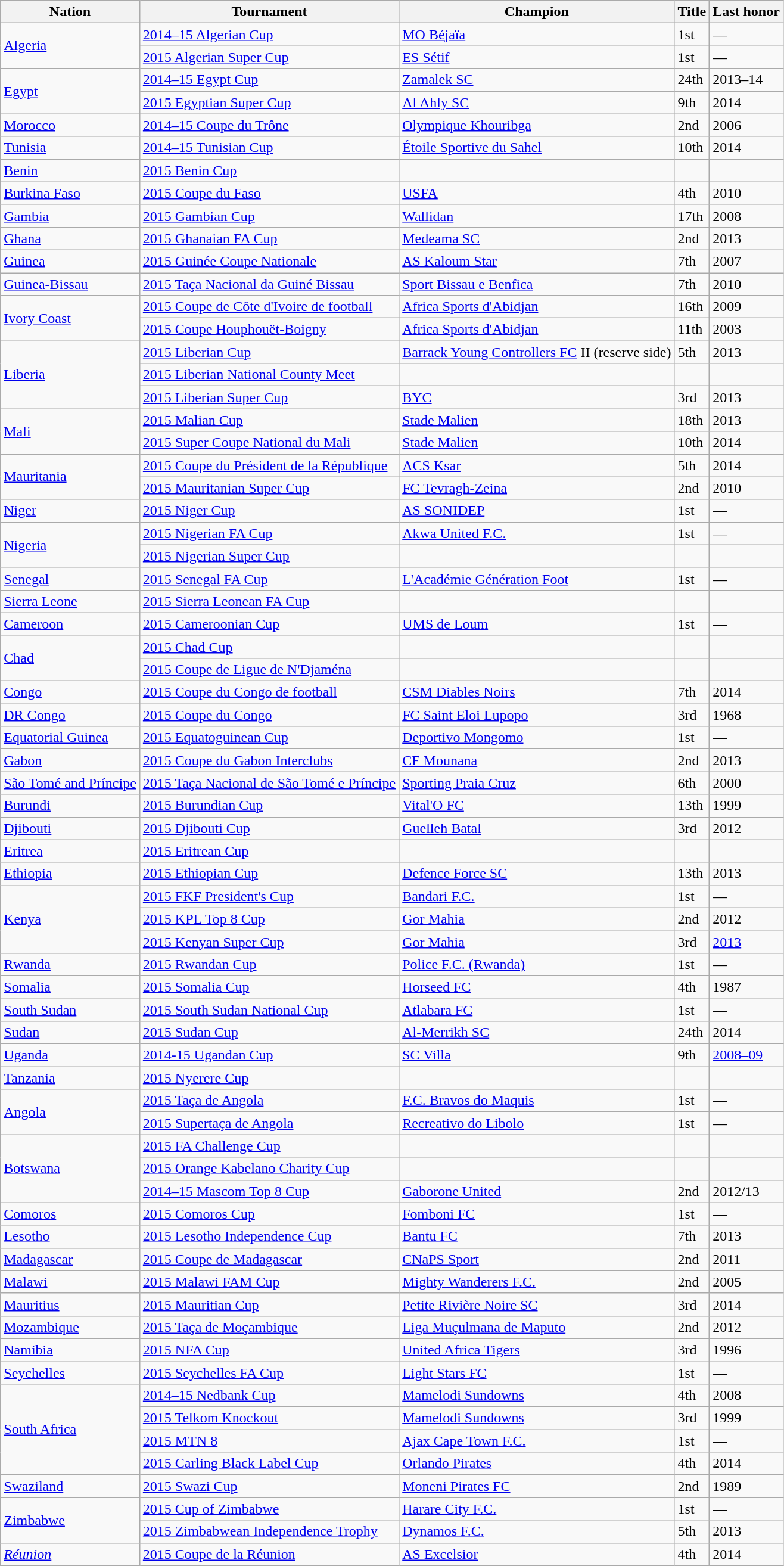<table class="wikitable sortable">
<tr>
<th>Nation</th>
<th>Tournament</th>
<th>Champion</th>
<th data-sort-type="number">Title</th>
<th>Last honor</th>
</tr>
<tr>
<td rowspan=2> <a href='#'>Algeria</a></td>
<td><a href='#'>2014–15 Algerian Cup</a></td>
<td><a href='#'>MO Béjaïa</a></td>
<td>1st</td>
<td>—</td>
</tr>
<tr>
<td><a href='#'>2015 Algerian Super Cup</a></td>
<td><a href='#'>ES Sétif</a></td>
<td>1st</td>
<td>—</td>
</tr>
<tr>
<td rowspan=2> <a href='#'>Egypt</a></td>
<td><a href='#'>2014–15 Egypt Cup</a></td>
<td><a href='#'>Zamalek SC</a></td>
<td>24th</td>
<td>2013–14</td>
</tr>
<tr>
<td><a href='#'>2015 Egyptian Super Cup</a></td>
<td><a href='#'>Al Ahly SC</a></td>
<td>9th</td>
<td>2014</td>
</tr>
<tr>
<td> <a href='#'>Morocco</a></td>
<td><a href='#'>2014–15 Coupe du Trône</a></td>
<td><a href='#'>Olympique Khouribga</a></td>
<td>2nd</td>
<td>2006</td>
</tr>
<tr>
<td> <a href='#'>Tunisia</a></td>
<td><a href='#'>2014–15 Tunisian Cup</a></td>
<td><a href='#'>Étoile Sportive du Sahel</a></td>
<td>10th</td>
<td>2014</td>
</tr>
<tr>
<td> <a href='#'>Benin</a></td>
<td><a href='#'>2015 Benin Cup</a></td>
<td></td>
<td></td>
<td></td>
</tr>
<tr>
<td> <a href='#'>Burkina Faso</a></td>
<td><a href='#'>2015 Coupe du Faso</a></td>
<td><a href='#'>USFA</a></td>
<td>4th</td>
<td>2010</td>
</tr>
<tr>
<td> <a href='#'>Gambia</a></td>
<td><a href='#'>2015 Gambian Cup</a></td>
<td><a href='#'>Wallidan</a></td>
<td>17th</td>
<td>2008</td>
</tr>
<tr>
<td> <a href='#'>Ghana</a></td>
<td><a href='#'>2015 Ghanaian FA Cup</a></td>
<td><a href='#'>Medeama SC</a></td>
<td>2nd</td>
<td>2013</td>
</tr>
<tr>
<td> <a href='#'>Guinea</a></td>
<td><a href='#'>2015 Guinée Coupe Nationale</a></td>
<td><a href='#'>AS Kaloum Star</a></td>
<td>7th</td>
<td>2007</td>
</tr>
<tr>
<td> <a href='#'>Guinea-Bissau</a></td>
<td><a href='#'>2015 Taça Nacional da Guiné Bissau</a></td>
<td><a href='#'>Sport Bissau e Benfica</a></td>
<td>7th</td>
<td>2010</td>
</tr>
<tr>
<td rowspan=2> <a href='#'>Ivory Coast</a></td>
<td><a href='#'>2015 Coupe de Côte d'Ivoire de football</a></td>
<td><a href='#'>Africa Sports d'Abidjan</a></td>
<td>16th</td>
<td>2009</td>
</tr>
<tr>
<td><a href='#'>2015 Coupe Houphouët-Boigny</a></td>
<td><a href='#'>Africa Sports d'Abidjan</a></td>
<td>11th</td>
<td>2003</td>
</tr>
<tr>
<td rowspan=3> <a href='#'>Liberia</a></td>
<td><a href='#'>2015 Liberian Cup</a></td>
<td><a href='#'>Barrack Young Controllers FC</a> II (reserve side)</td>
<td>5th</td>
<td>2013</td>
</tr>
<tr>
<td><a href='#'>2015 Liberian National County Meet</a></td>
<td></td>
<td></td>
<td></td>
</tr>
<tr>
<td><a href='#'>2015 Liberian Super Cup</a></td>
<td><a href='#'>BYC</a></td>
<td>3rd</td>
<td>2013</td>
</tr>
<tr>
<td rowspan=2> <a href='#'>Mali</a></td>
<td><a href='#'>2015 Malian Cup</a></td>
<td><a href='#'>Stade Malien</a></td>
<td>18th</td>
<td>2013</td>
</tr>
<tr>
<td><a href='#'>2015 Super Coupe National du Mali</a></td>
<td><a href='#'>Stade Malien</a></td>
<td>10th</td>
<td>2014</td>
</tr>
<tr>
<td rowspan=2> <a href='#'>Mauritania</a></td>
<td><a href='#'>2015 Coupe du Président de la République</a></td>
<td><a href='#'>ACS Ksar</a></td>
<td>5th</td>
<td>2014</td>
</tr>
<tr>
<td><a href='#'>2015 Mauritanian Super Cup</a></td>
<td><a href='#'>FC Tevragh-Zeina</a></td>
<td>2nd</td>
<td>2010</td>
</tr>
<tr>
<td> <a href='#'>Niger</a></td>
<td><a href='#'>2015 Niger Cup</a></td>
<td><a href='#'>AS SONIDEP</a></td>
<td>1st</td>
<td>—</td>
</tr>
<tr>
<td rowspan=2> <a href='#'>Nigeria</a></td>
<td><a href='#'>2015 Nigerian FA Cup</a></td>
<td><a href='#'>Akwa United F.C.</a></td>
<td>1st</td>
<td>—</td>
</tr>
<tr>
<td><a href='#'>2015 Nigerian Super Cup</a></td>
<td></td>
<td></td>
<td></td>
</tr>
<tr>
<td> <a href='#'>Senegal</a></td>
<td><a href='#'>2015 Senegal FA Cup</a></td>
<td><a href='#'>L'Académie Génération Foot</a></td>
<td>1st</td>
<td>—</td>
</tr>
<tr>
<td> <a href='#'>Sierra Leone</a></td>
<td><a href='#'>2015 Sierra Leonean FA Cup</a></td>
<td></td>
<td></td>
<td></td>
</tr>
<tr>
<td> <a href='#'>Cameroon</a></td>
<td><a href='#'>2015 Cameroonian Cup</a></td>
<td><a href='#'>UMS de Loum</a></td>
<td>1st</td>
<td>—</td>
</tr>
<tr>
<td rowspan=2> <a href='#'>Chad</a></td>
<td><a href='#'>2015 Chad Cup</a></td>
<td></td>
<td></td>
<td></td>
</tr>
<tr>
<td><a href='#'>2015 Coupe de Ligue de N'Djaména</a></td>
<td></td>
<td></td>
<td></td>
</tr>
<tr>
<td> <a href='#'>Congo</a></td>
<td><a href='#'>2015 Coupe du Congo de football</a></td>
<td><a href='#'>CSM Diables Noirs</a></td>
<td>7th</td>
<td>2014</td>
</tr>
<tr>
<td> <a href='#'>DR Congo</a></td>
<td><a href='#'>2015 Coupe du Congo</a></td>
<td><a href='#'>FC Saint Eloi Lupopo</a></td>
<td>3rd</td>
<td>1968</td>
</tr>
<tr>
<td> <a href='#'>Equatorial Guinea</a></td>
<td><a href='#'>2015 Equatoguinean Cup</a></td>
<td><a href='#'>Deportivo Mongomo</a></td>
<td>1st</td>
<td>—</td>
</tr>
<tr>
<td> <a href='#'>Gabon</a></td>
<td><a href='#'>2015 Coupe du Gabon Interclubs</a></td>
<td><a href='#'>CF Mounana</a></td>
<td>2nd</td>
<td>2013</td>
</tr>
<tr>
<td> <a href='#'>São Tomé and Príncipe</a></td>
<td><a href='#'>2015 Taça Nacional de São Tomé e Príncipe</a></td>
<td><a href='#'>Sporting Praia Cruz</a></td>
<td>6th</td>
<td>2000</td>
</tr>
<tr>
<td> <a href='#'>Burundi</a></td>
<td><a href='#'>2015 Burundian Cup</a></td>
<td><a href='#'>Vital'O FC</a></td>
<td>13th</td>
<td>1999</td>
</tr>
<tr>
<td> <a href='#'>Djibouti</a></td>
<td><a href='#'>2015 Djibouti Cup</a></td>
<td><a href='#'>Guelleh Batal</a></td>
<td>3rd</td>
<td>2012</td>
</tr>
<tr>
<td> <a href='#'>Eritrea</a></td>
<td><a href='#'>2015 Eritrean Cup</a></td>
<td></td>
<td></td>
<td></td>
</tr>
<tr>
<td> <a href='#'>Ethiopia</a></td>
<td><a href='#'>2015 Ethiopian Cup</a></td>
<td><a href='#'>Defence Force SC</a></td>
<td>13th</td>
<td>2013</td>
</tr>
<tr>
<td rowspan=3> <a href='#'>Kenya</a></td>
<td><a href='#'>2015 FKF President's Cup</a></td>
<td><a href='#'>Bandari F.C.</a></td>
<td>1st</td>
<td>—</td>
</tr>
<tr>
<td><a href='#'>2015 KPL Top 8 Cup</a></td>
<td><a href='#'>Gor Mahia</a></td>
<td>2nd</td>
<td>2012</td>
</tr>
<tr>
<td><a href='#'>2015 Kenyan Super Cup</a></td>
<td><a href='#'>Gor Mahia</a></td>
<td>3rd</td>
<td><a href='#'>2013</a></td>
</tr>
<tr>
<td> <a href='#'>Rwanda</a></td>
<td><a href='#'>2015 Rwandan Cup</a></td>
<td><a href='#'>Police F.C. (Rwanda)</a></td>
<td>1st</td>
<td>—</td>
</tr>
<tr>
<td> <a href='#'>Somalia</a></td>
<td><a href='#'>2015 Somalia Cup</a></td>
<td><a href='#'>Horseed FC</a></td>
<td>4th</td>
<td>1987</td>
</tr>
<tr>
<td> <a href='#'>South Sudan</a></td>
<td><a href='#'>2015 South Sudan National Cup</a></td>
<td><a href='#'>Atlabara FC</a></td>
<td>1st</td>
<td>—</td>
</tr>
<tr>
<td> <a href='#'>Sudan</a></td>
<td><a href='#'>2015 Sudan Cup</a></td>
<td><a href='#'>Al-Merrikh SC</a></td>
<td>24th</td>
<td>2014</td>
</tr>
<tr>
<td> <a href='#'>Uganda</a></td>
<td><a href='#'>2014-15 Ugandan Cup</a></td>
<td><a href='#'>SC Villa</a></td>
<td>9th</td>
<td><a href='#'>2008–09</a></td>
</tr>
<tr>
<td> <a href='#'>Tanzania</a></td>
<td><a href='#'>2015 Nyerere Cup</a></td>
<td></td>
<td></td>
<td></td>
</tr>
<tr>
<td rowspan=2> <a href='#'>Angola</a></td>
<td><a href='#'>2015 Taça de Angola</a></td>
<td><a href='#'>F.C. Bravos do Maquis</a></td>
<td>1st</td>
<td>—</td>
</tr>
<tr>
<td><a href='#'>2015 Supertaça de Angola</a></td>
<td><a href='#'>Recreativo do Libolo</a></td>
<td>1st</td>
<td>—</td>
</tr>
<tr>
<td rowspan=3> <a href='#'>Botswana</a></td>
<td><a href='#'>2015 FA Challenge Cup</a></td>
<td></td>
<td></td>
<td></td>
</tr>
<tr>
<td><a href='#'>2015 Orange Kabelano Charity Cup</a></td>
<td></td>
<td></td>
<td></td>
</tr>
<tr>
<td><a href='#'>2014–15 Mascom Top 8 Cup</a></td>
<td><a href='#'>Gaborone United</a></td>
<td>2nd</td>
<td>2012/13</td>
</tr>
<tr>
<td> <a href='#'>Comoros</a></td>
<td><a href='#'>2015 Comoros Cup</a></td>
<td><a href='#'>Fomboni FC</a></td>
<td>1st</td>
<td>—</td>
</tr>
<tr>
<td> <a href='#'>Lesotho</a></td>
<td><a href='#'>2015 Lesotho Independence Cup</a></td>
<td><a href='#'>Bantu FC</a></td>
<td>7th</td>
<td>2013</td>
</tr>
<tr>
<td> <a href='#'>Madagascar</a></td>
<td><a href='#'>2015 Coupe de Madagascar</a></td>
<td><a href='#'>CNaPS Sport</a></td>
<td>2nd</td>
<td>2011</td>
</tr>
<tr>
<td> <a href='#'>Malawi</a></td>
<td><a href='#'>2015 Malawi FAM Cup</a></td>
<td><a href='#'>Mighty Wanderers F.C.</a></td>
<td>2nd</td>
<td>2005</td>
</tr>
<tr>
<td> <a href='#'>Mauritius</a></td>
<td><a href='#'>2015 Mauritian Cup</a></td>
<td><a href='#'>Petite Rivière Noire SC</a></td>
<td>3rd</td>
<td>2014</td>
</tr>
<tr>
<td> <a href='#'>Mozambique</a></td>
<td><a href='#'>2015 Taça de Moçambique</a></td>
<td><a href='#'>Liga Muçulmana de Maputo</a></td>
<td>2nd</td>
<td>2012</td>
</tr>
<tr>
<td> <a href='#'>Namibia</a></td>
<td><a href='#'>2015 NFA Cup</a></td>
<td><a href='#'>United Africa Tigers</a></td>
<td>3rd</td>
<td>1996</td>
</tr>
<tr>
<td> <a href='#'>Seychelles</a></td>
<td><a href='#'>2015 Seychelles FA Cup</a></td>
<td><a href='#'>Light Stars FC</a></td>
<td>1st</td>
<td>—</td>
</tr>
<tr>
<td rowspan=4> <a href='#'>South Africa</a></td>
<td><a href='#'>2014–15 Nedbank Cup</a></td>
<td><a href='#'>Mamelodi Sundowns</a></td>
<td>4th</td>
<td>2008</td>
</tr>
<tr>
<td><a href='#'>2015 Telkom Knockout</a></td>
<td><a href='#'>Mamelodi Sundowns</a></td>
<td>3rd</td>
<td>1999</td>
</tr>
<tr>
<td><a href='#'>2015 MTN 8</a></td>
<td><a href='#'>Ajax Cape Town F.C.</a></td>
<td>1st</td>
<td>—</td>
</tr>
<tr>
<td><a href='#'>2015 Carling Black Label Cup</a></td>
<td><a href='#'>Orlando Pirates</a></td>
<td>4th</td>
<td>2014</td>
</tr>
<tr>
<td> <a href='#'>Swaziland</a></td>
<td><a href='#'>2015 Swazi Cup</a></td>
<td><a href='#'>Moneni Pirates FC</a></td>
<td>2nd</td>
<td>1989</td>
</tr>
<tr>
<td rowspan=2> <a href='#'>Zimbabwe</a></td>
<td><a href='#'>2015 Cup of Zimbabwe</a></td>
<td><a href='#'>Harare City F.C.</a></td>
<td>1st</td>
<td>—</td>
</tr>
<tr>
<td><a href='#'>2015 Zimbabwean Independence Trophy</a></td>
<td><a href='#'>Dynamos F.C.</a></td>
<td>5th</td>
<td>2013</td>
</tr>
<tr>
<td><em> <a href='#'>Réunion</a></em></td>
<td><a href='#'>2015 Coupe de la Réunion</a></td>
<td><a href='#'>AS Excelsior</a></td>
<td>4th</td>
<td>2014</td>
</tr>
</table>
